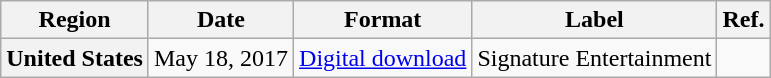<table class="wikitable sortable plainrowheaders">
<tr>
<th scope="col">Region</th>
<th scope="col">Date</th>
<th scope="col">Format</th>
<th scope="col">Label</th>
<th scope="col">Ref.</th>
</tr>
<tr>
<th scope="row" rowspan="2">United States</th>
<td>May 18, 2017</td>
<td><a href='#'>Digital download</a></td>
<td rowspan="2">Signature Entertainment</td>
<td></td>
</tr>
</table>
